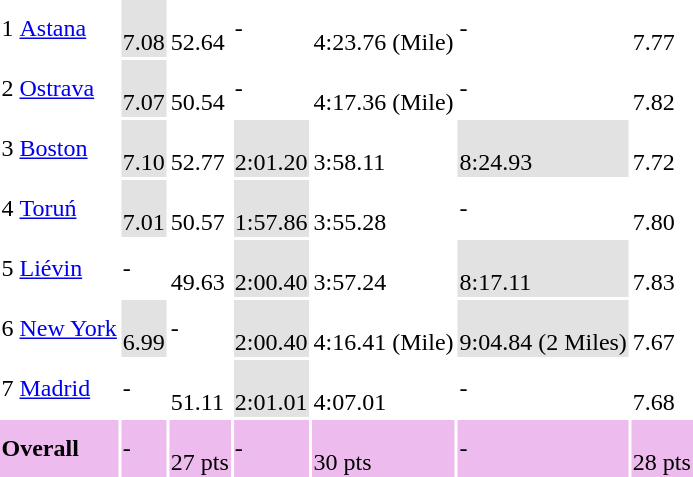<table>
<tr>
<td>1</td>
<td align=left><a href='#'>Astana</a></td>
<td bgcolor=#e2e2e2> <br>7.08</td>
<td> <br>52.64</td>
<td> -</td>
<td> <br>4:23.76 (Mile)</td>
<td> -</td>
<td> <br>7.77</td>
</tr>
<tr>
<td>2</td>
<td align=left><a href='#'>Ostrava</a></td>
<td bgcolor=#e2e2e2> <br>7.07</td>
<td> <br>50.54</td>
<td> -</td>
<td> <br>4:17.36 (Mile)</td>
<td> -</td>
<td> <br>7.82</td>
</tr>
<tr>
<td>3</td>
<td align=left><a href='#'>Boston</a></td>
<td bgcolor=#e2e2e2> <br>7.10</td>
<td> <br>52.77</td>
<td bgcolor=#e2e2e2> <br>2:01.20</td>
<td> <br>3:58.11</td>
<td bgcolor=#e2e2e2> <br>8:24.93</td>
<td> <br>7.72</td>
</tr>
<tr>
<td>4</td>
<td align=left><a href='#'>Toruń</a></td>
<td bgcolor=#e2e2e2> <br>7.01</td>
<td> <br>50.57</td>
<td bgcolor=#e2e2e2> <br>1:57.86</td>
<td> <br>3:55.28</td>
<td> -</td>
<td> <br>7.80</td>
</tr>
<tr>
<td>5</td>
<td align=left><a href='#'>Liévin</a></td>
<td> -</td>
<td> <br>49.63</td>
<td bgcolor=#e2e2e2> <br>2:00.40</td>
<td> <br>3:57.24</td>
<td bgcolor=#e2e2e2> <br>8:17.11</td>
<td> <br>7.83</td>
</tr>
<tr>
<td>6</td>
<td align=left><a href='#'>New York</a></td>
<td bgcolor=#e2e2e2> <br>6.99</td>
<td> -</td>
<td bgcolor=#e2e2e2> <br>2:00.40</td>
<td> <br>4:16.41 (Mile)</td>
<td bgcolor=#e2e2e2> <br>9:04.84 (2 Miles)</td>
<td> <br>7.67</td>
</tr>
<tr>
<td>7</td>
<td align=left><a href='#'>Madrid</a></td>
<td> -</td>
<td> <br>51.11</td>
<td bgcolor=#e2e2e2> <br>2:01.01</td>
<td> <br>4:07.01</td>
<td> -</td>
<td> <br>7.68</td>
</tr>
<tr bgcolor=#eebbee>
<td colspan="2"><strong>Overall</strong></td>
<td> -</td>
<td> <br>27 pts</td>
<td> -</td>
<td> <br>30 pts</td>
<td> -</td>
<td> <br>28 pts</td>
</tr>
</table>
